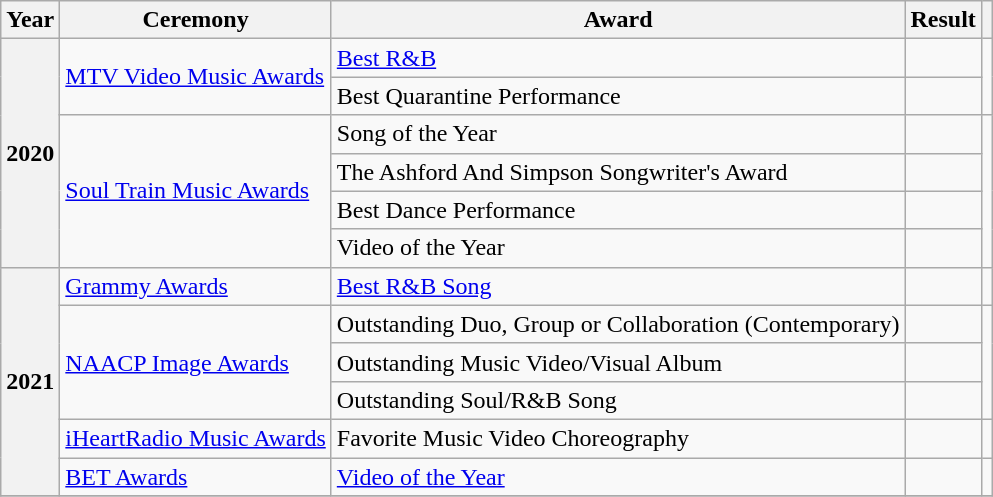<table class="wikitable sortable plainrowheaders">
<tr>
<th scope="col">Year</th>
<th scope="col">Ceremony</th>
<th scope="col">Award</th>
<th scope="col">Result</th>
<th scope="col" class="unsortable"></th>
</tr>
<tr>
<th scope="row" rowspan="6">2020</th>
<td rowspan="2"><a href='#'>MTV Video Music Awards</a></td>
<td><a href='#'>Best R&B</a></td>
<td></td>
<td rowspan="2" style="text-align:center;"></td>
</tr>
<tr>
<td>Best Quarantine Performance</td>
<td></td>
</tr>
<tr>
<td rowspan="4"><a href='#'>Soul Train Music Awards</a></td>
<td>Song of the Year</td>
<td></td>
<td style="text-align: center;" rowspan="4"></td>
</tr>
<tr>
<td>The Ashford And Simpson Songwriter's Award</td>
<td></td>
</tr>
<tr>
<td>Best Dance Performance</td>
<td></td>
</tr>
<tr>
<td>Video of the Year</td>
<td></td>
</tr>
<tr>
<th rowspan="6" scope="row">2021</th>
<td><a href='#'>Grammy Awards</a></td>
<td><a href='#'>Best R&B Song</a></td>
<td></td>
<td style="text-align: center;"></td>
</tr>
<tr>
<td rowspan="3"><a href='#'>NAACP Image Awards</a></td>
<td>Outstanding Duo, Group or Collaboration (Contemporary)</td>
<td></td>
<td rowspan="3" style="text-align: center;"></td>
</tr>
<tr>
<td>Outstanding Music Video/Visual Album</td>
<td></td>
</tr>
<tr>
<td>Outstanding Soul/R&B Song</td>
<td></td>
</tr>
<tr>
<td><a href='#'>iHeartRadio Music Awards</a></td>
<td>Favorite Music Video Choreography</td>
<td></td>
<td style="text-align: center;"></td>
</tr>
<tr>
<td><a href='#'>BET Awards</a></td>
<td><a href='#'>Video of the Year</a></td>
<td></td>
<td style="text-align: center;"></td>
</tr>
<tr>
</tr>
</table>
